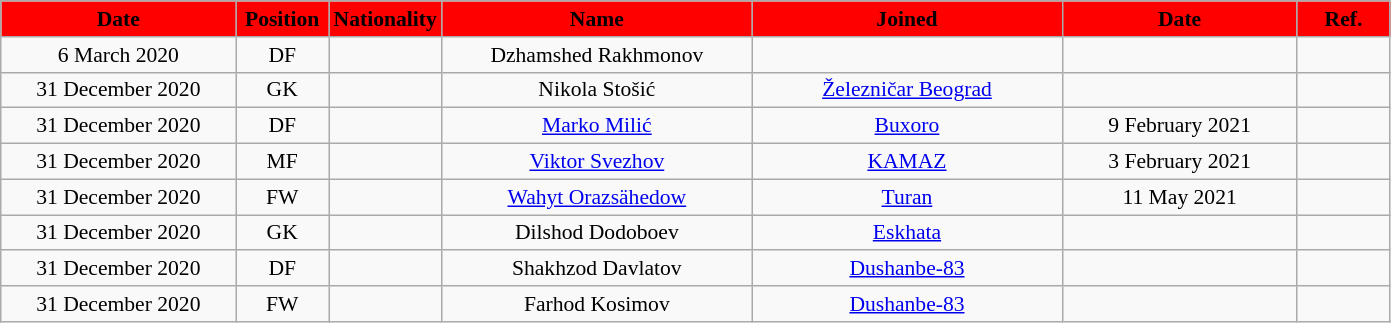<table class="wikitable"  style="text-align:center; font-size:90%; ">
<tr>
<th style="background:#FF0000; color:#000000; width:150px;">Date</th>
<th style="background:#FF0000; color:#000000; width:55px;">Position</th>
<th style="background:#FF0000; color:#000000; width:55px;">Nationality</th>
<th style="background:#FF0000; color:#000000; width:200px;">Name</th>
<th style="background:#FF0000; color:#000000; width:200px;">Joined</th>
<th style="background:#FF0000; color:#000000; width:150px;">Date</th>
<th style="background:#FF0000; color:#000000; width:55px;">Ref.</th>
</tr>
<tr>
<td>6 March 2020</td>
<td>DF</td>
<td></td>
<td>Dzhamshed Rakhmonov</td>
<td></td>
<td></td>
<td></td>
</tr>
<tr>
<td>31 December 2020</td>
<td>GK</td>
<td></td>
<td>Nikola Stošić</td>
<td><a href='#'>Železničar Beograd</a></td>
<td></td>
<td></td>
</tr>
<tr>
<td>31 December 2020</td>
<td>DF</td>
<td></td>
<td><a href='#'>Marko Milić</a></td>
<td><a href='#'>Buxoro</a></td>
<td>9 February 2021</td>
<td></td>
</tr>
<tr>
<td>31 December 2020</td>
<td>MF</td>
<td></td>
<td><a href='#'>Viktor Svezhov</a></td>
<td><a href='#'>KAMAZ</a></td>
<td>3 February 2021</td>
<td></td>
</tr>
<tr>
<td>31 December 2020</td>
<td>FW</td>
<td></td>
<td><a href='#'>Wahyt Orazsähedow</a></td>
<td><a href='#'>Turan</a></td>
<td>11 May 2021</td>
<td></td>
</tr>
<tr>
<td>31 December 2020</td>
<td>GK</td>
<td></td>
<td>Dilshod Dodoboev</td>
<td><a href='#'>Eskhata</a></td>
<td></td>
<td></td>
</tr>
<tr>
<td>31 December 2020</td>
<td>DF</td>
<td></td>
<td>Shakhzod Davlatov</td>
<td><a href='#'>Dushanbe-83</a></td>
<td></td>
<td></td>
</tr>
<tr>
<td>31 December 2020</td>
<td>FW</td>
<td></td>
<td>Farhod Kosimov</td>
<td><a href='#'>Dushanbe-83</a></td>
<td></td>
<td></td>
</tr>
</table>
